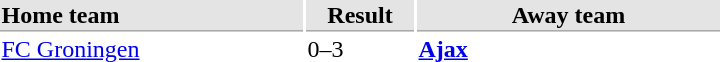<table>
<tr bgcolor="#E4E4E4">
<th style="border-bottom:1px solid #AAAAAA" width="200" align="left">Home team</th>
<th style="border-bottom:1px solid #AAAAAA" width="70" align="center">Result</th>
<th style="border-bottom:1px solid #AAAAAA" width="200">Away team</th>
</tr>
<tr>
<td><a href='#'>FC Groningen</a></td>
<td>0–3</td>
<td><strong><a href='#'>Ajax</a></strong></td>
</tr>
</table>
